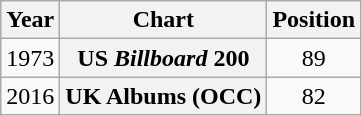<table class="wikitable plainrowheaders" style="text-align:center">
<tr>
<th scope="col">Year</th>
<th scope="col">Chart</th>
<th scope="col">Position</th>
</tr>
<tr>
<td>1973</td>
<th scope="row">US <em>Billboard</em> 200</th>
<td>89</td>
</tr>
<tr>
<td>2016</td>
<th scope="row">UK Albums (OCC)</th>
<td>82</td>
</tr>
</table>
